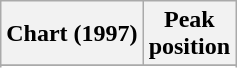<table class="wikitable sortable">
<tr>
<th align="left">Chart (1997)</th>
<th align="center">Peak<br>position</th>
</tr>
<tr>
</tr>
<tr>
</tr>
</table>
